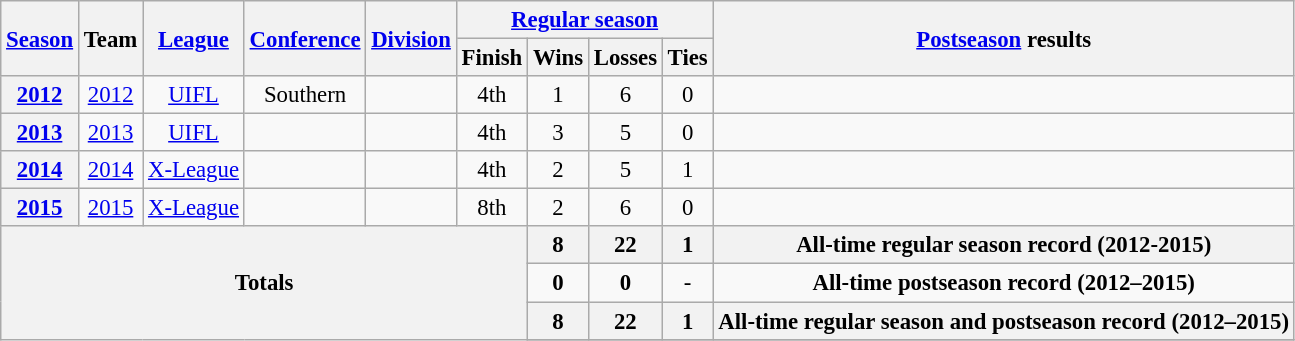<table class="wikitable" style="font-size: 95%;">
<tr>
<th rowspan="2"><a href='#'>Season</a></th>
<th rowspan="2">Team</th>
<th rowspan="2"><a href='#'>League</a></th>
<th rowspan="2"><a href='#'>Conference</a></th>
<th rowspan="2"><a href='#'>Division</a></th>
<th colspan="4"><a href='#'>Regular season</a></th>
<th rowspan="2"><a href='#'>Postseason</a> results</th>
</tr>
<tr>
<th>Finish</th>
<th>Wins</th>
<th>Losses</th>
<th>Ties</th>
</tr>
<tr background:#fcc;">
<th style="text-align:center;"><a href='#'>2012</a></th>
<td style="text-align:center;"><a href='#'>2012</a></td>
<td style="text-align:center;"><a href='#'>UIFL</a></td>
<td style="text-align:center;">Southern</td>
<td style="text-align:center;"></td>
<td style="text-align:center;">4th</td>
<td style="text-align:center;">1</td>
<td style="text-align:center;">6</td>
<td style="text-align:center;">0</td>
<td></td>
</tr>
<tr>
<th style="text-align:center;"><a href='#'>2013</a></th>
<td style="text-align:center;"><a href='#'>2013</a></td>
<td style="text-align:center;"><a href='#'>UIFL</a></td>
<td style="text-align:center;"></td>
<td style="text-align:center;"></td>
<td style="text-align:center;">4th</td>
<td style="text-align:center;">3</td>
<td style="text-align:center;">5</td>
<td style="text-align:center;">0</td>
<td></td>
</tr>
<tr>
<th style="text-align:center;"><a href='#'>2014</a></th>
<td style="text-align:center;"><a href='#'>2014</a></td>
<td style="text-align:center;"><a href='#'>X-League</a></td>
<td style="text-align:center;"></td>
<td style="text-align:center;"></td>
<td style="text-align:center;">4th</td>
<td style="text-align:center;">2</td>
<td style="text-align:center;">5</td>
<td style="text-align:center;">1</td>
<td></td>
</tr>
<tr>
<th style="text-align:center;"><a href='#'>2015</a></th>
<td style="text-align:center;"><a href='#'>2015</a></td>
<td style="text-align:center;"><a href='#'>X-League</a></td>
<td style="text-align:center;"></td>
<td style="text-align:center;"></td>
<td style="text-align:center;">8th</td>
<td style="text-align:center;">2</td>
<td style="text-align:center;">6</td>
<td style="text-align:center;">0</td>
<td></td>
</tr>
<tr>
<th style="text-align:center;" rowspan="5" colspan="6">Totals</th>
<th style="text-align:center;"><strong>8</strong></th>
<th style="text-align:center;"><strong>22</strong></th>
<th style="text-align:center;"><strong>1</strong></th>
<th style="text-align:center;" colspan="3"><strong>All-time regular season record (2012-2015)</strong></th>
</tr>
<tr style="text-align:center;">
<td><strong>0</strong></td>
<td><strong>0</strong></td>
<td>-</td>
<td colspan="3"><strong>All-time postseason record (2012–2015)</strong></td>
</tr>
<tr>
<th style="text-align:center;"><strong>8</strong></th>
<th style="text-align:center;"><strong>22</strong></th>
<th style="text-align:center;"><strong>1</strong></th>
<th style="text-align:center;" colspan="3"><strong>All-time regular season and postseason record (2012–2015)</strong></th>
</tr>
<tr>
</tr>
</table>
